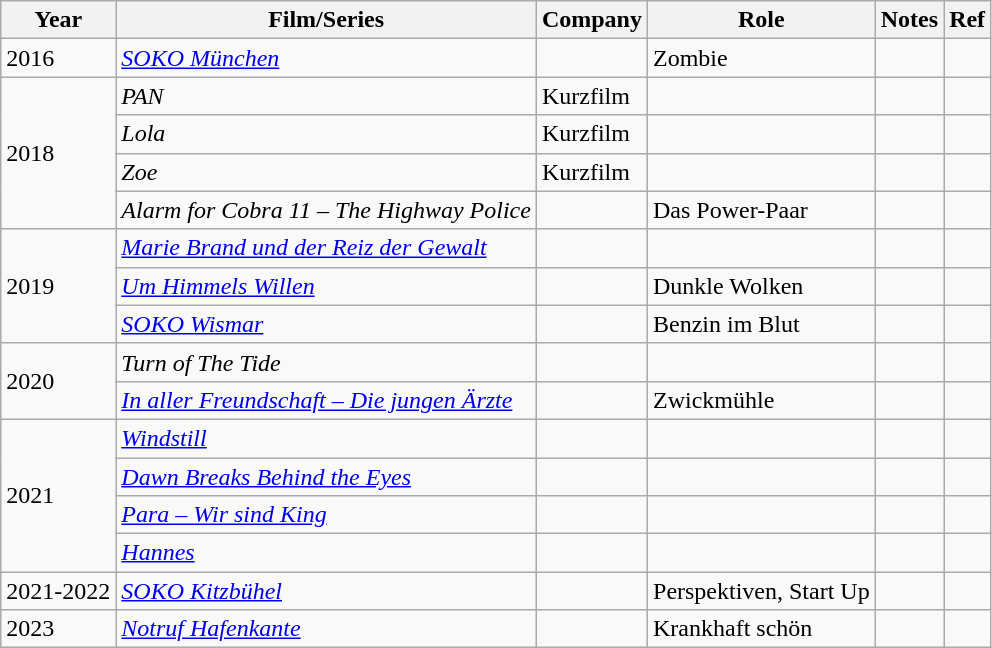<table class="wikitable">
<tr>
<th>Year</th>
<th>Film/Series</th>
<th>Company</th>
<th>Role</th>
<th>Notes</th>
<th>Ref</th>
</tr>
<tr>
<td>2016</td>
<td><em><a href='#'>SOKO München</a></em></td>
<td></td>
<td>Zombie</td>
<td></td>
<td></td>
</tr>
<tr>
<td rowspan="4">2018</td>
<td><em>PAN</em></td>
<td>Kurzfilm</td>
<td></td>
<td></td>
<td></td>
</tr>
<tr>
<td><em>Lola</em></td>
<td>Kurzfilm</td>
<td></td>
<td></td>
<td></td>
</tr>
<tr>
<td><em>Zoe</em></td>
<td>Kurzfilm</td>
<td></td>
<td></td>
<td></td>
</tr>
<tr>
<td><em>Alarm for Cobra 11 – The Highway Police</em></td>
<td></td>
<td>Das Power-Paar</td>
<td></td>
<td></td>
</tr>
<tr>
<td rowspan="3">2019</td>
<td><em><a href='#'>Marie Brand und der Reiz der Gewalt</a></em></td>
<td></td>
<td></td>
<td></td>
<td></td>
</tr>
<tr>
<td><em><a href='#'>Um Himmels Willen</a></em></td>
<td></td>
<td>Dunkle Wolken</td>
<td></td>
<td></td>
</tr>
<tr>
<td><em><a href='#'>SOKO Wismar</a></em></td>
<td></td>
<td>Benzin im Blut</td>
<td></td>
<td></td>
</tr>
<tr>
<td rowspan="2">2020</td>
<td><em>Turn of The Tide</em></td>
<td></td>
<td></td>
<td></td>
<td></td>
</tr>
<tr>
<td><em><a href='#'>In aller Freundschaft – Die jungen Ärzte</a></em></td>
<td></td>
<td>Zwickmühle</td>
<td></td>
<td></td>
</tr>
<tr>
<td rowspan="4">2021</td>
<td><em><a href='#'>Windstill</a></em></td>
<td></td>
<td></td>
<td></td>
<td></td>
</tr>
<tr>
<td><em><a href='#'>Dawn Breaks Behind the Eyes</a></em></td>
<td></td>
<td></td>
<td></td>
<td></td>
</tr>
<tr>
<td><em><a href='#'>Para – Wir sind King</a></em></td>
<td></td>
<td></td>
<td></td>
<td></td>
</tr>
<tr>
<td><a href='#'><em>Hannes</em></a></td>
<td></td>
<td></td>
<td></td>
<td></td>
</tr>
<tr>
<td>2021-2022</td>
<td><em><a href='#'>SOKO Kitzbühel</a></em></td>
<td></td>
<td>Perspektiven, Start Up</td>
<td></td>
<td></td>
</tr>
<tr>
<td>2023</td>
<td><em><a href='#'>Notruf Hafenkante</a></em></td>
<td></td>
<td>Krankhaft schön</td>
<td></td>
<td></td>
</tr>
</table>
